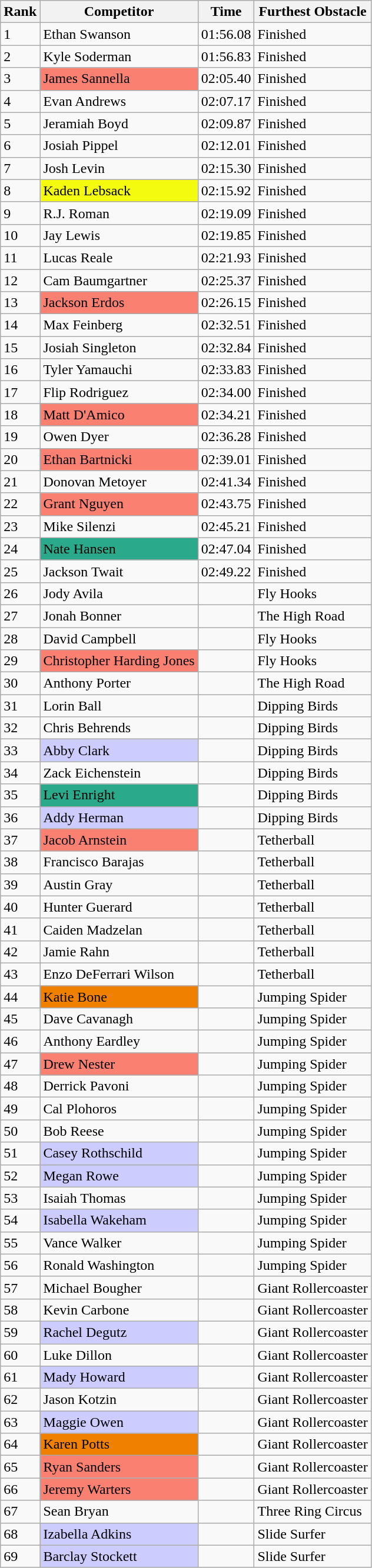<table class="wikitable sortable collapsible">
<tr>
<th>Rank</th>
<th>Competitor</th>
<th>Time</th>
<th>Furthest Obstacle</th>
</tr>
<tr>
<td>1</td>
<td>Ethan Swanson</td>
<td>01:56.08</td>
<td>Finished</td>
</tr>
<tr>
<td>2</td>
<td>Kyle Soderman</td>
<td>01:56.83</td>
<td>Finished</td>
</tr>
<tr>
<td>3</td>
<td style="background-color:#FA8072">James Sannella</td>
<td>02:05.40</td>
<td>Finished</td>
</tr>
<tr>
<td>4</td>
<td>Evan Andrews</td>
<td>02:07.17</td>
<td>Finished</td>
</tr>
<tr>
<td>5</td>
<td>Jeramiah Boyd</td>
<td>02:09.87</td>
<td>Finished</td>
</tr>
<tr>
<td>6</td>
<td>Josiah Pippel</td>
<td>02:12.01</td>
<td>Finished</td>
</tr>
<tr>
<td>7</td>
<td>Josh Levin</td>
<td>02:15.30</td>
<td>Finished</td>
</tr>
<tr>
<td>8</td>
<td style="background-color:#F4FB0E">Kaden Lebsack</td>
<td>02:15.92</td>
<td>Finished</td>
</tr>
<tr>
<td>9</td>
<td>R.J. Roman</td>
<td>02:19.09</td>
<td>Finished</td>
</tr>
<tr>
<td>10</td>
<td>Jay Lewis</td>
<td>02:19.85</td>
<td>Finished</td>
</tr>
<tr>
<td>11</td>
<td>Lucas Reale</td>
<td>02:21.93</td>
<td>Finished</td>
</tr>
<tr>
<td>12</td>
<td>Cam Baumgartner</td>
<td>02:25.37</td>
<td>Finished</td>
</tr>
<tr>
<td>13</td>
<td style="background-color:#FA8072">Jackson Erdos</td>
<td>02:26.15</td>
<td>Finished</td>
</tr>
<tr>
<td>14</td>
<td>Max Feinberg</td>
<td>02:32.51</td>
<td>Finished</td>
</tr>
<tr>
<td>15</td>
<td>Josiah Singleton</td>
<td>02:32.84</td>
<td>Finished</td>
</tr>
<tr>
<td>16</td>
<td>Tyler Yamauchi</td>
<td>02:33.83</td>
<td>Finished</td>
</tr>
<tr>
<td>17</td>
<td>Flip Rodriguez</td>
<td>02:34.00</td>
<td>Finished</td>
</tr>
<tr>
<td>18</td>
<td style="background-color:#FA8072">Matt D'Amico</td>
<td>02:34.21</td>
<td>Finished</td>
</tr>
<tr>
<td>19</td>
<td>Owen Dyer</td>
<td>02:36.28</td>
<td>Finished</td>
</tr>
<tr>
<td>20</td>
<td style="background-color:#FA8072">Ethan Bartnicki</td>
<td>02:39.01</td>
<td>Finished</td>
</tr>
<tr>
<td>21</td>
<td>Donovan Metoyer</td>
<td>02:41.34</td>
<td>Finished</td>
</tr>
<tr>
<td>22</td>
<td style="background-color:#FA8072">Grant Nguyen</td>
<td>02:43.75</td>
<td>Finished</td>
</tr>
<tr>
<td>23</td>
<td>Mike Silenzi</td>
<td>02:45.21</td>
<td>Finished</td>
</tr>
<tr>
<td>24</td>
<td style="background-color:#2AAA8A">Nate Hansen</td>
<td>02:47.04</td>
<td>Finished</td>
</tr>
<tr>
<td>25</td>
<td>Jackson Twait</td>
<td>02:49.22</td>
<td>Finished</td>
</tr>
<tr>
<td>26</td>
<td>Jody Avila</td>
<td></td>
<td>Fly Hooks</td>
</tr>
<tr>
<td>27</td>
<td>Jonah Bonner</td>
<td></td>
<td>The High Road</td>
</tr>
<tr>
<td>28</td>
<td>David Campbell</td>
<td></td>
<td>Fly Hooks</td>
</tr>
<tr>
<td>29</td>
<td style="background-color:#FA8072">Christopher Harding Jones</td>
<td></td>
<td>Fly Hooks</td>
</tr>
<tr>
<td>30</td>
<td>Anthony Porter</td>
<td></td>
<td>The High Road</td>
</tr>
<tr>
<td>31</td>
<td>Lorin Ball</td>
<td></td>
<td>Dipping Birds</td>
</tr>
<tr>
<td>32</td>
<td>Chris Behrends</td>
<td></td>
<td>Dipping Birds</td>
</tr>
<tr>
<td>33</td>
<td style="background-color:#CCCCFF">Abby Clark</td>
<td></td>
<td>Dipping Birds</td>
</tr>
<tr>
<td>34</td>
<td>Zack Eichenstein</td>
<td></td>
<td>Dipping Birds</td>
</tr>
<tr>
<td>35</td>
<td style="background-color:#2AAA8A">Levi Enright</td>
<td></td>
<td>Dipping Birds</td>
</tr>
<tr>
<td>36</td>
<td style="background-color:#CCCCFF">Addy Herman</td>
<td></td>
<td>Dipping Birds</td>
</tr>
<tr>
<td>37</td>
<td style="background-color:#FA8072">Jacob Arnstein</td>
<td></td>
<td>Tetherball</td>
</tr>
<tr>
<td>38</td>
<td>Francisco Barajas</td>
<td></td>
<td>Tetherball</td>
</tr>
<tr>
<td>39</td>
<td>Austin Gray</td>
<td></td>
<td>Tetherball</td>
</tr>
<tr>
<td>40</td>
<td>Hunter Guerard</td>
<td></td>
<td>Tetherball</td>
</tr>
<tr>
<td>41</td>
<td>Caiden Madzelan</td>
<td></td>
<td>Tetherball</td>
</tr>
<tr>
<td>42</td>
<td>Jamie Rahn</td>
<td></td>
<td>Tetherball</td>
</tr>
<tr>
<td>43</td>
<td>Enzo DeFerrari Wilson</td>
<td></td>
<td>Tetherball</td>
</tr>
<tr>
<td>44</td>
<td style="background-color:#F08000">Katie Bone</td>
<td></td>
<td>Jumping Spider</td>
</tr>
<tr>
<td>45</td>
<td>Dave Cavanagh</td>
<td></td>
<td>Jumping Spider</td>
</tr>
<tr>
<td>46</td>
<td>Anthony Eardley</td>
<td></td>
<td>Jumping Spider</td>
</tr>
<tr>
<td>47</td>
<td style="background-color:#FA8072">Drew Nester</td>
<td></td>
<td>Jumping Spider</td>
</tr>
<tr>
<td>48</td>
<td>Derrick Pavoni</td>
<td></td>
<td>Jumping Spider</td>
</tr>
<tr>
<td>49</td>
<td>Cal Plohoros</td>
<td></td>
<td>Jumping Spider</td>
</tr>
<tr>
<td>50</td>
<td>Bob Reese</td>
<td></td>
<td>Jumping Spider</td>
</tr>
<tr>
<td>51</td>
<td style="background-color:#CCCCFF">Casey Rothschild</td>
<td></td>
<td>Jumping Spider</td>
</tr>
<tr>
<td>52</td>
<td style="background-color:#CCCCFF">Megan Rowe</td>
<td></td>
<td>Jumping Spider</td>
</tr>
<tr>
<td>53</td>
<td>Isaiah Thomas</td>
<td></td>
<td>Jumping Spider</td>
</tr>
<tr>
<td>54</td>
<td style="background-color:#CCCCFF">Isabella Wakeham</td>
<td></td>
<td>Jumping Spider</td>
</tr>
<tr>
<td>55</td>
<td>Vance Walker</td>
<td></td>
<td>Jumping Spider</td>
</tr>
<tr>
<td>56</td>
<td>Ronald Washington</td>
<td></td>
<td>Jumping Spider</td>
</tr>
<tr>
<td>57</td>
<td>Michael Bougher</td>
<td></td>
<td>Giant Rollercoaster</td>
</tr>
<tr>
<td>58</td>
<td>Kevin Carbone</td>
<td></td>
<td>Giant Rollercoaster</td>
</tr>
<tr>
<td>59</td>
<td style="background-color:#CCCCFF">Rachel Degutz</td>
<td></td>
<td>Giant Rollercoaster</td>
</tr>
<tr>
<td>60</td>
<td>Luke Dillon</td>
<td></td>
<td>Giant Rollercoaster</td>
</tr>
<tr>
<td>61</td>
<td style="background-color:#CCCCFF">Mady Howard</td>
<td></td>
<td>Giant Rollercoaster</td>
</tr>
<tr>
<td>62</td>
<td>Jason Kotzin</td>
<td></td>
<td>Giant Rollercoaster</td>
</tr>
<tr>
<td>63</td>
<td style="background-color:#CCCCFF">Maggie Owen</td>
<td></td>
<td>Giant Rollercoaster</td>
</tr>
<tr>
<td>64</td>
<td style="background-color:#F08000">Karen Potts</td>
<td></td>
<td>Giant Rollercoaster</td>
</tr>
<tr>
<td>65</td>
<td style="background-color:#FA8072">Ryan Sanders</td>
<td></td>
<td>Giant Rollercoaster</td>
</tr>
<tr>
<td>66</td>
<td style="background-color:#FA8072">Jeremy Warters</td>
<td></td>
<td>Giant Rollercoaster</td>
</tr>
<tr>
<td>67</td>
<td>Sean Bryan</td>
<td></td>
<td>Three Ring Circus</td>
</tr>
<tr>
<td>68</td>
<td style="background-color:#CCCCFF">Izabella Adkins</td>
<td></td>
<td>Slide Surfer</td>
</tr>
<tr>
<td>69</td>
<td style="background-color:#CCCCFF">Barclay Stockett</td>
<td></td>
<td>Slide Surfer</td>
</tr>
</table>
